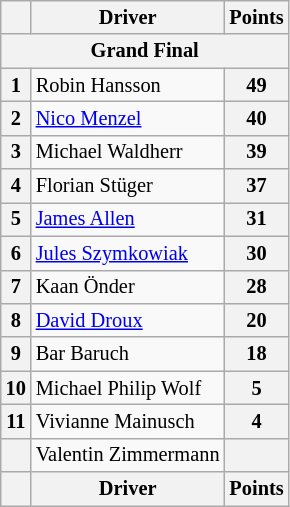<table class="wikitable" style="font-size: 85%; text-align: center;">
<tr valign="top">
<th valign="middle"></th>
<th valign="middle">Driver</th>
<th valign="middle">Points</th>
</tr>
<tr>
<th colspan=3>Grand Final</th>
</tr>
<tr>
<th>1</th>
<td align=left> Robin Hansson</td>
<th>49</th>
</tr>
<tr>
<th>2</th>
<td align=left> <a href='#'>Nico Menzel</a></td>
<th>40</th>
</tr>
<tr>
<th>3</th>
<td align=left> Michael Waldherr</td>
<th>39</th>
</tr>
<tr>
<th>4</th>
<td align=left> Florian Stüger</td>
<th>37</th>
</tr>
<tr>
<th>5</th>
<td align=left> <a href='#'>James Allen</a></td>
<th>31</th>
</tr>
<tr>
<th>6</th>
<td align=left> <a href='#'>Jules Szymkowiak</a></td>
<th>30</th>
</tr>
<tr>
<th>7</th>
<td align=left> Kaan Önder</td>
<th>28</th>
</tr>
<tr>
<th>8</th>
<td align=left> <a href='#'>David Droux</a></td>
<th>20</th>
</tr>
<tr>
<th>9</th>
<td align=left> Bar Baruch</td>
<th>18</th>
</tr>
<tr>
<th>10</th>
<td align=left> Michael Philip Wolf</td>
<th>5</th>
</tr>
<tr>
<th>11</th>
<td align=left> Vivianne Mainusch</td>
<th>4</th>
</tr>
<tr>
<th></th>
<td align=left> Valentin Zimmermann</td>
<th></th>
</tr>
<tr valign="top">
<th valign="middle"></th>
<th valign="middle">Driver</th>
<th valign="middle">Points</th>
</tr>
</table>
